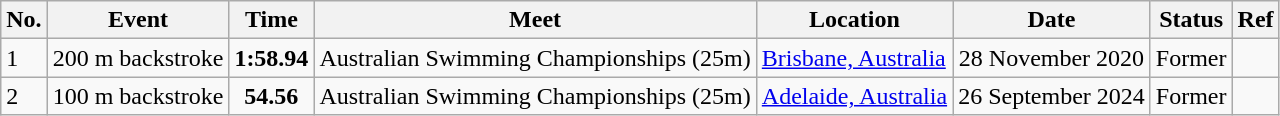<table class="wikitable sortable">
<tr>
<th>No.</th>
<th>Event</th>
<th>Time</th>
<th>Meet</th>
<th>Location</th>
<th>Date</th>
<th>Status</th>
<th>Ref</th>
</tr>
<tr>
<td>1</td>
<td>200 m backstroke</td>
<td align="center"><strong>1:58.94</strong></td>
<td>Australian Swimming Championships (25m)</td>
<td><a href='#'>Brisbane, Australia</a></td>
<td align="center">28 November 2020</td>
<td align="center">Former</td>
<td align="center"></td>
</tr>
<tr>
<td>2</td>
<td>100 m backstroke</td>
<td align="center"><strong>54.56</strong></td>
<td>Australian Swimming Championships (25m)</td>
<td><a href='#'>Adelaide, Australia</a></td>
<td align="center">26 September 2024</td>
<td align="center">Former</td>
<td align="center"></td>
</tr>
</table>
